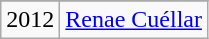<table class="wikitable">
<tr style="text-align:center;">
</tr>
<tr>
<td>2012</td>
<td><a href='#'>Renae Cuéllar</a></td>
</tr>
</table>
